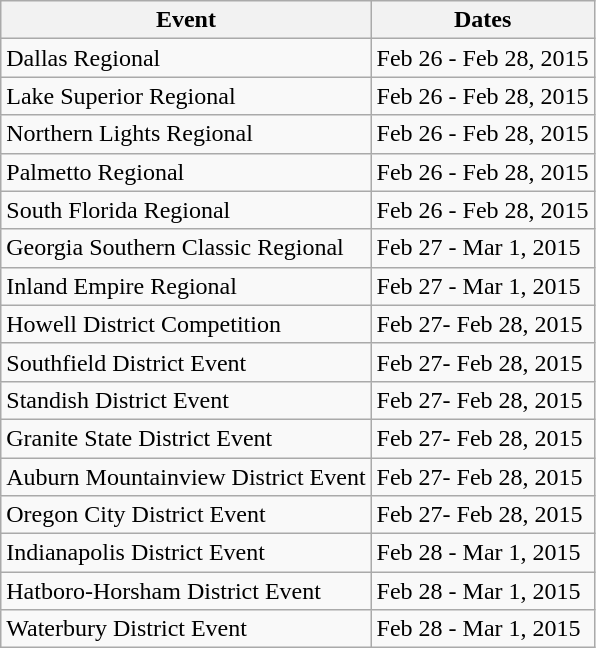<table class="wikitable">
<tr>
<th>Event</th>
<th>Dates</th>
</tr>
<tr>
<td>Dallas Regional</td>
<td>Feb 26 - Feb 28, 2015</td>
</tr>
<tr>
<td>Lake Superior Regional</td>
<td>Feb 26 - Feb 28, 2015</td>
</tr>
<tr>
<td>Northern Lights Regional</td>
<td>Feb 26 - Feb 28, 2015</td>
</tr>
<tr>
<td>Palmetto Regional</td>
<td>Feb 26 - Feb 28, 2015</td>
</tr>
<tr>
<td>South Florida Regional</td>
<td>Feb 26 - Feb 28, 2015</td>
</tr>
<tr>
<td>Georgia Southern Classic Regional</td>
<td>Feb 27 - Mar 1, 2015</td>
</tr>
<tr>
<td>Inland Empire Regional</td>
<td>Feb 27 - Mar 1, 2015</td>
</tr>
<tr>
<td>Howell District Competition</td>
<td>Feb 27- Feb 28, 2015</td>
</tr>
<tr>
<td>Southfield District Event</td>
<td>Feb 27- Feb 28, 2015</td>
</tr>
<tr>
<td>Standish District Event</td>
<td>Feb 27- Feb 28, 2015</td>
</tr>
<tr>
<td>Granite State District Event</td>
<td>Feb 27- Feb 28, 2015</td>
</tr>
<tr>
<td>Auburn Mountainview District Event</td>
<td>Feb 27- Feb 28, 2015</td>
</tr>
<tr>
<td>Oregon City District Event</td>
<td>Feb 27- Feb 28, 2015</td>
</tr>
<tr>
<td>Indianapolis District Event</td>
<td>Feb 28 - Mar 1, 2015</td>
</tr>
<tr>
<td>Hatboro-Horsham District Event</td>
<td>Feb 28 - Mar 1, 2015</td>
</tr>
<tr>
<td>Waterbury District Event</td>
<td>Feb 28 - Mar 1, 2015</td>
</tr>
</table>
